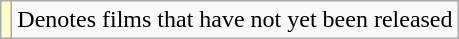<table class="wikitable sortable">
<tr>
<td style="background:#ffc;"></td>
<td>Denotes films that have not yet been released</td>
</tr>
</table>
